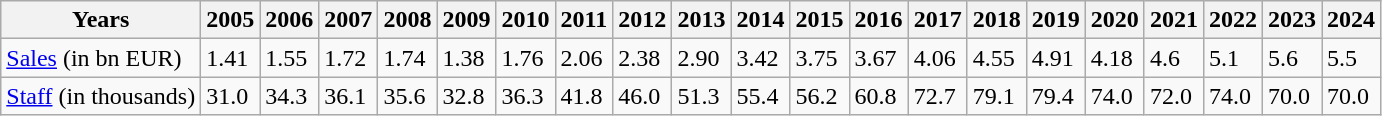<table class="wikitable">
<tr>
<th>Years</th>
<th>2005</th>
<th>2006</th>
<th>2007</th>
<th>2008</th>
<th>2009</th>
<th>2010</th>
<th>2011</th>
<th>2012</th>
<th>2013</th>
<th>2014</th>
<th>2015</th>
<th>2016</th>
<th>2017</th>
<th>2018</th>
<th>2019</th>
<th>2020</th>
<th>2021</th>
<th>2022</th>
<th>2023</th>
<th>2024</th>
</tr>
<tr>
<td><a href='#'>Sales</a> (in bn EUR)</td>
<td>1.41</td>
<td>1.55</td>
<td>1.72</td>
<td>1.74</td>
<td>1.38</td>
<td>1.76</td>
<td>2.06</td>
<td>2.38</td>
<td>2.90</td>
<td>3.42</td>
<td>3.75</td>
<td>3.67</td>
<td>4.06</td>
<td>4.55</td>
<td>4.91</td>
<td>4.18</td>
<td>4.6</td>
<td>5.1</td>
<td>5.6</td>
<td>5.5</td>
</tr>
<tr>
<td><a href='#'>Staff</a> (in thousands)</td>
<td>31.0</td>
<td>34.3</td>
<td>36.1</td>
<td>35.6</td>
<td>32.8</td>
<td>36.3</td>
<td>41.8</td>
<td>46.0</td>
<td>51.3</td>
<td>55.4</td>
<td>56.2</td>
<td>60.8</td>
<td>72.7</td>
<td>79.1</td>
<td>79.4</td>
<td>74.0</td>
<td>72.0</td>
<td>74.0</td>
<td>70.0</td>
<td>70.0</td>
</tr>
</table>
